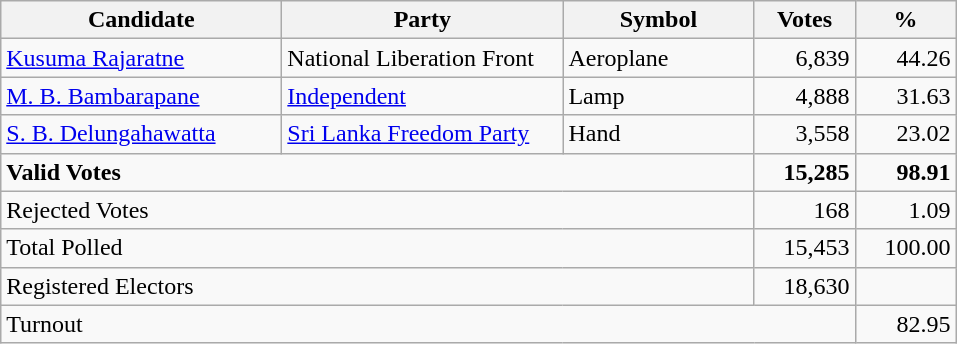<table class="wikitable" border="1" style="text-align:right;">
<tr>
<th align=left width="180">Candidate</th>
<th align=left width="180">Party</th>
<th align=left width="120">Symbol</th>
<th align=left width="60">Votes</th>
<th align=left width="60">%</th>
</tr>
<tr>
<td align=left><a href='#'>Kusuma Rajaratne</a></td>
<td align=left>National Liberation Front</td>
<td align=left>Aeroplane</td>
<td>6,839</td>
<td>44.26</td>
</tr>
<tr>
<td align=left><a href='#'>M. B. Bambarapane</a></td>
<td align=left><a href='#'>Independent</a></td>
<td align=left>Lamp</td>
<td>4,888</td>
<td>31.63</td>
</tr>
<tr>
<td align=left><a href='#'>S. B. Delungahawatta</a></td>
<td align=left><a href='#'>Sri Lanka Freedom Party</a></td>
<td align=left>Hand</td>
<td>3,558</td>
<td>23.02</td>
</tr>
<tr>
<td align=left colspan=3><strong>Valid Votes</strong></td>
<td><strong>15,285</strong></td>
<td><strong>98.91</strong></td>
</tr>
<tr>
<td align=left colspan=3>Rejected Votes</td>
<td>168</td>
<td>1.09</td>
</tr>
<tr>
<td align=left colspan=3>Total Polled</td>
<td>15,453</td>
<td>100.00</td>
</tr>
<tr>
<td align=left colspan=3>Registered Electors</td>
<td>18,630</td>
<td></td>
</tr>
<tr>
<td align=left colspan=4>Turnout</td>
<td>82.95</td>
</tr>
</table>
